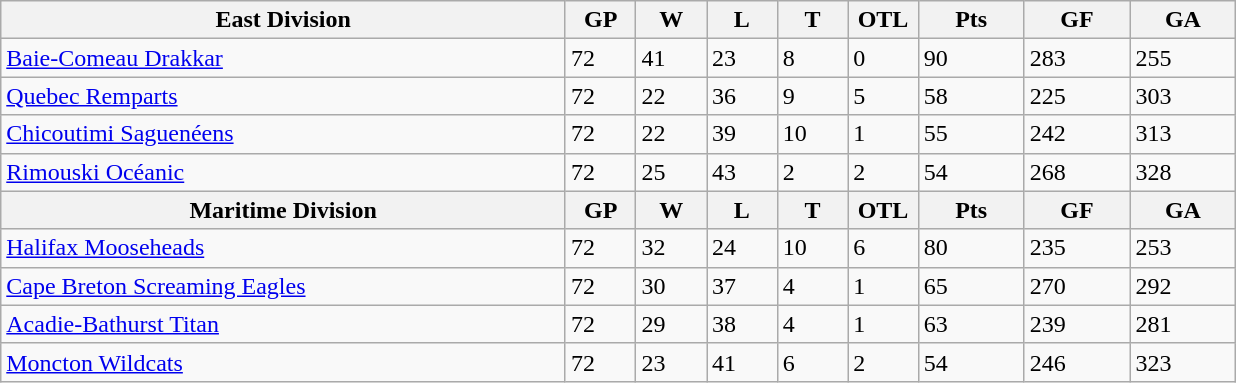<table class="wikitable">
<tr>
<th bgcolor="#DDDDFF" width="40%">East Division</th>
<th bgcolor="#DDDDFF" width="5%">GP</th>
<th bgcolor="#DDDDFF" width="5%">W</th>
<th bgcolor="#DDDDFF" width="5%">L</th>
<th bgcolor="#DDDDFF" width="5%">T</th>
<th bgcolor="#DDDDFF" width="5%">OTL</th>
<th bgcolor="#DDDDFF" width="7.5%">Pts</th>
<th bgcolor="#DDDDFF" width="7.5%">GF</th>
<th bgcolor="#DDDDFF" width="7.5%">GA</th>
</tr>
<tr>
<td><a href='#'>Baie-Comeau Drakkar</a></td>
<td>72</td>
<td>41</td>
<td>23</td>
<td>8</td>
<td>0</td>
<td>90</td>
<td>283</td>
<td>255</td>
</tr>
<tr>
<td><a href='#'>Quebec Remparts</a></td>
<td>72</td>
<td>22</td>
<td>36</td>
<td>9</td>
<td>5</td>
<td>58</td>
<td>225</td>
<td>303</td>
</tr>
<tr>
<td><a href='#'>Chicoutimi Saguenéens</a></td>
<td>72</td>
<td>22</td>
<td>39</td>
<td>10</td>
<td>1</td>
<td>55</td>
<td>242</td>
<td>313</td>
</tr>
<tr>
<td><a href='#'>Rimouski Océanic</a></td>
<td>72</td>
<td>25</td>
<td>43</td>
<td>2</td>
<td>2</td>
<td>54</td>
<td>268</td>
<td>328</td>
</tr>
<tr>
<th bgcolor="#DDDDFF" width="40%">Maritime Division</th>
<th bgcolor="#DDDDFF" width="5%">GP</th>
<th bgcolor="#DDDDFF" width="5%">W</th>
<th bgcolor="#DDDDFF" width="5%">L</th>
<th bgcolor="#DDDDFF" width="5%">T</th>
<th bgcolor="#DDDDFF" width="5%">OTL</th>
<th bgcolor="#DDDDFF" width="7.5%">Pts</th>
<th bgcolor="#DDDDFF" width="7.5%">GF</th>
<th bgcolor="#DDDDFF" width="7.5%">GA</th>
</tr>
<tr>
<td><a href='#'>Halifax Mooseheads</a></td>
<td>72</td>
<td>32</td>
<td>24</td>
<td>10</td>
<td>6</td>
<td>80</td>
<td>235</td>
<td>253</td>
</tr>
<tr>
<td><a href='#'>Cape Breton Screaming Eagles</a></td>
<td>72</td>
<td>30</td>
<td>37</td>
<td>4</td>
<td>1</td>
<td>65</td>
<td>270</td>
<td>292</td>
</tr>
<tr>
<td><a href='#'>Acadie-Bathurst Titan</a></td>
<td>72</td>
<td>29</td>
<td>38</td>
<td>4</td>
<td>1</td>
<td>63</td>
<td>239</td>
<td>281</td>
</tr>
<tr>
<td><a href='#'>Moncton Wildcats</a></td>
<td>72</td>
<td>23</td>
<td>41</td>
<td>6</td>
<td>2</td>
<td>54</td>
<td>246</td>
<td>323</td>
</tr>
</table>
